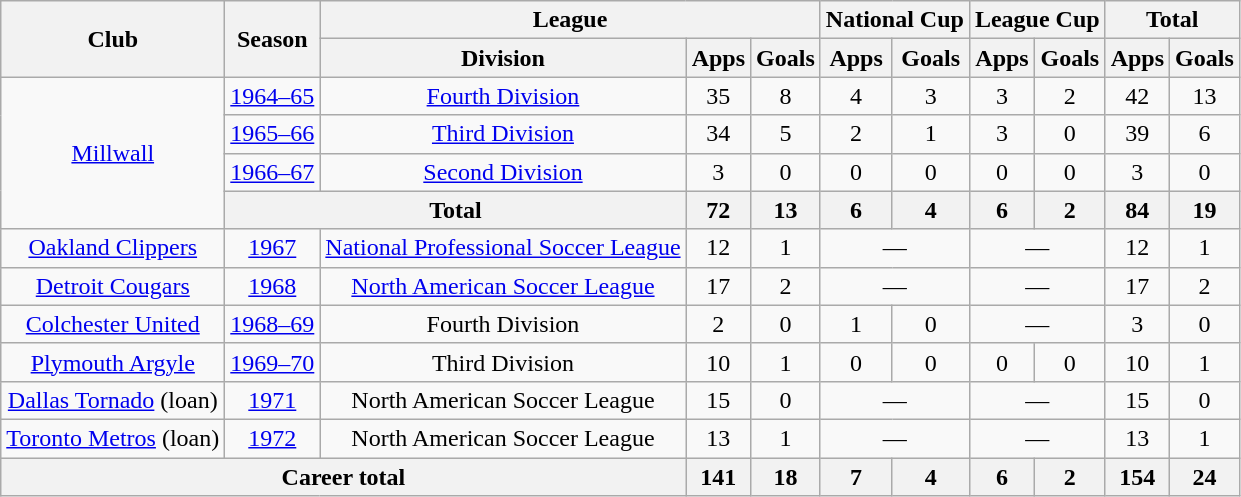<table class="wikitable" style="text-align: center;">
<tr>
<th rowspan="2">Club</th>
<th rowspan="2">Season</th>
<th colspan="3">League</th>
<th colspan="2">National Cup</th>
<th colspan="2">League Cup</th>
<th colspan="2">Total</th>
</tr>
<tr>
<th>Division</th>
<th>Apps</th>
<th>Goals</th>
<th>Apps</th>
<th>Goals</th>
<th>Apps</th>
<th>Goals</th>
<th>Apps</th>
<th>Goals</th>
</tr>
<tr>
<td rowspan="4"><a href='#'>Millwall</a></td>
<td><a href='#'>1964–65</a></td>
<td><a href='#'>Fourth Division</a></td>
<td>35</td>
<td>8</td>
<td>4</td>
<td>3</td>
<td>3</td>
<td>2</td>
<td>42</td>
<td>13</td>
</tr>
<tr>
<td><a href='#'>1965–66</a></td>
<td><a href='#'>Third Division</a></td>
<td>34</td>
<td>5</td>
<td>2</td>
<td>1</td>
<td>3</td>
<td>0</td>
<td>39</td>
<td>6</td>
</tr>
<tr>
<td><a href='#'>1966–67</a></td>
<td><a href='#'>Second Division</a></td>
<td>3</td>
<td>0</td>
<td>0</td>
<td>0</td>
<td>0</td>
<td>0</td>
<td>3</td>
<td>0</td>
</tr>
<tr>
<th colspan="2">Total</th>
<th>72</th>
<th>13</th>
<th>6</th>
<th>4</th>
<th>6</th>
<th>2</th>
<th>84</th>
<th>19</th>
</tr>
<tr>
<td><a href='#'>Oakland Clippers</a></td>
<td><a href='#'>1967</a></td>
<td><a href='#'>National Professional Soccer League</a></td>
<td>12</td>
<td>1</td>
<td colspan="2">—</td>
<td colspan="2">—</td>
<td>12</td>
<td>1</td>
</tr>
<tr>
<td><a href='#'>Detroit Cougars</a></td>
<td><a href='#'>1968</a></td>
<td><a href='#'>North American Soccer League</a></td>
<td>17</td>
<td>2</td>
<td colspan="2">—</td>
<td colspan="2">—</td>
<td>17</td>
<td>2</td>
</tr>
<tr>
<td><a href='#'>Colchester United</a></td>
<td><a href='#'>1968–69</a></td>
<td>Fourth Division</td>
<td>2</td>
<td>0</td>
<td>1</td>
<td>0</td>
<td colspan="2">—</td>
<td>3</td>
<td>0</td>
</tr>
<tr>
<td><a href='#'>Plymouth Argyle</a></td>
<td><a href='#'>1969–70</a></td>
<td>Third Division</td>
<td>10</td>
<td>1</td>
<td>0</td>
<td>0</td>
<td>0</td>
<td>0</td>
<td>10</td>
<td>1</td>
</tr>
<tr>
<td><a href='#'>Dallas Tornado</a> (loan)</td>
<td><a href='#'>1971</a></td>
<td>North American Soccer League</td>
<td>15</td>
<td>0</td>
<td colspan="2">—</td>
<td colspan="2">—</td>
<td>15</td>
<td>0</td>
</tr>
<tr>
<td><a href='#'>Toronto Metros</a> (loan)</td>
<td><a href='#'>1972</a></td>
<td>North American Soccer League</td>
<td>13</td>
<td>1</td>
<td colspan="2">—</td>
<td colspan="2">—</td>
<td>13</td>
<td>1</td>
</tr>
<tr>
<th colspan="3">Career total</th>
<th>141</th>
<th>18</th>
<th>7</th>
<th>4</th>
<th>6</th>
<th>2</th>
<th>154</th>
<th>24</th>
</tr>
</table>
